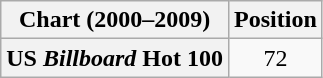<table class="wikitable plainrowheaders" style="text-align:center">
<tr>
<th scope="col">Chart (2000–2009)</th>
<th scope="col">Position</th>
</tr>
<tr>
<th scope="row">US <em>Billboard</em> Hot 100</th>
<td>72</td>
</tr>
</table>
